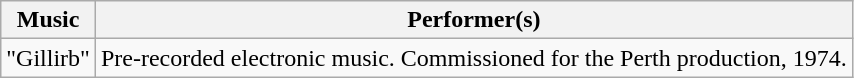<table class="wikitable">
<tr ">
<th>Music</th>
<th>Performer(s)</th>
</tr>
<tr>
<td>"Gillirb"</td>
<td>Pre-recorded electronic music. Commissioned for the Perth production, 1974.</td>
</tr>
</table>
